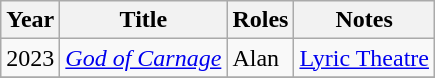<table class="wikitable sortable">
<tr>
<th>Year</th>
<th>Title</th>
<th>Roles</th>
<th>Notes</th>
</tr>
<tr>
<td>2023</td>
<td><em><a href='#'>God of Carnage</a></em></td>
<td>Alan</td>
<td><a href='#'>Lyric Theatre</a></td>
</tr>
<tr>
</tr>
</table>
